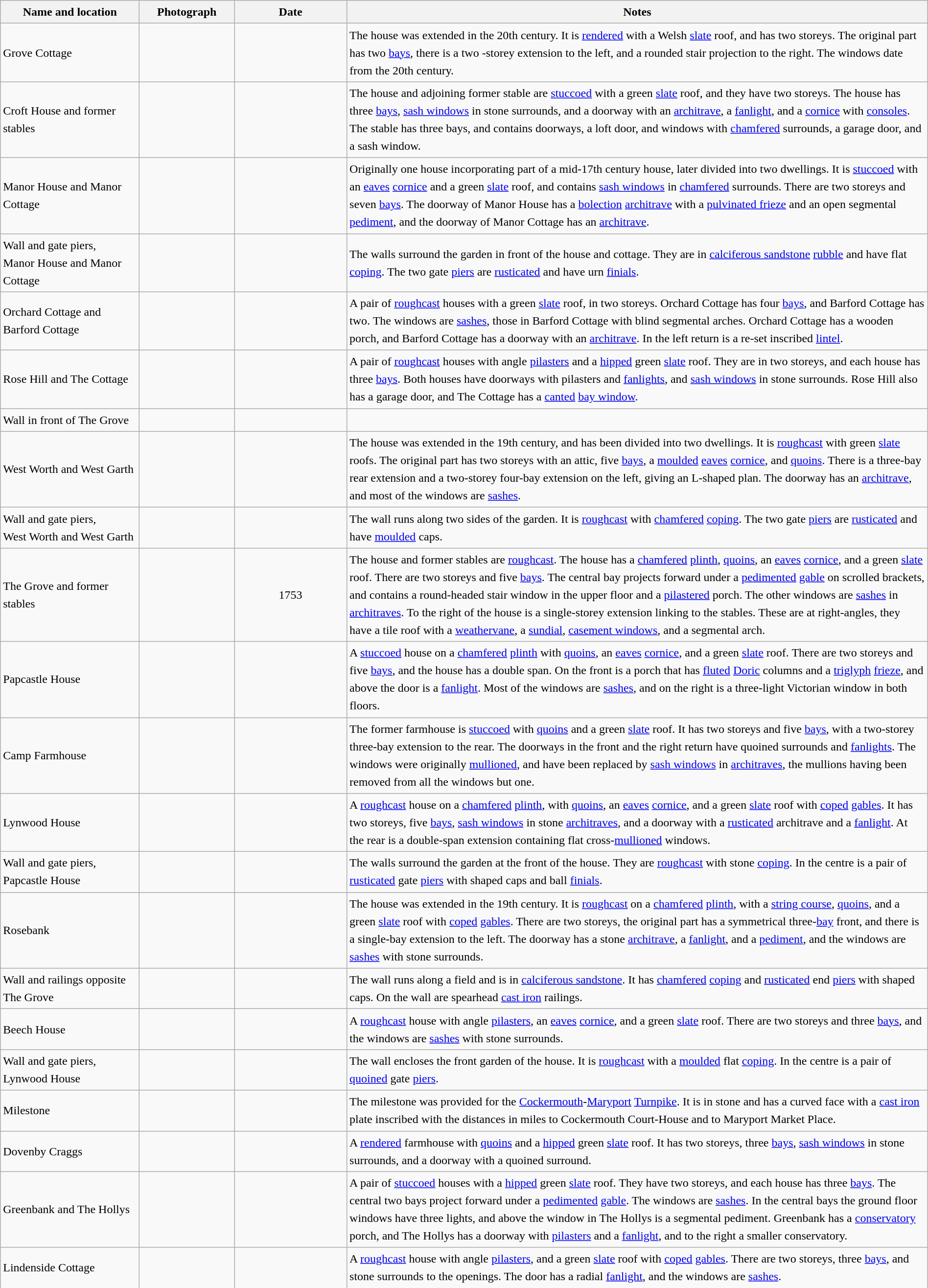<table class="wikitable sortable plainrowheaders" style="width:100%;border:0px;text-align:left;line-height:150%;">
<tr>
<th scope="col"  style="width:150px">Name and location</th>
<th scope="col"  style="width:100px" class="unsortable">Photograph</th>
<th scope="col"  style="width:120px">Date</th>
<th scope="col"  style="width:650px" class="unsortable">Notes</th>
</tr>
<tr>
<td>Grove Cottage<br><small></small></td>
<td></td>
<td align="center"></td>
<td>The house was extended in the 20th century.  It is <a href='#'>rendered</a> with a Welsh <a href='#'>slate</a> roof, and has two storeys.  The original part has two <a href='#'>bays</a>, there is a two -storey extension to the left, and a rounded stair projection to the right.  The windows date from the 20th century.</td>
</tr>
<tr>
<td>Croft House and former stables<br><small></small></td>
<td></td>
<td align="center"></td>
<td>The house and adjoining former stable are <a href='#'>stuccoed</a> with a green <a href='#'>slate</a> roof, and they have two storeys.  The house has three <a href='#'>bays</a>, <a href='#'>sash windows</a> in stone surrounds, and a doorway with an <a href='#'>architrave</a>, a <a href='#'>fanlight</a>, and a <a href='#'>cornice</a> with <a href='#'>consoles</a>.  The stable has three bays, and contains doorways, a loft door, and windows with <a href='#'>chamfered</a> surrounds, a garage door, and a sash window.</td>
</tr>
<tr>
<td>Manor House and Manor Cottage<br><small></small></td>
<td></td>
<td align="center"></td>
<td>Originally one house incorporating part of a mid-17th century house, later divided into two dwellings.  It is <a href='#'>stuccoed</a> with an <a href='#'>eaves</a> <a href='#'>cornice</a> and a green <a href='#'>slate</a> roof, and contains <a href='#'>sash windows</a> in <a href='#'>chamfered</a> surrounds.  There are two storeys and seven <a href='#'>bays</a>.  The doorway of Manor House has a <a href='#'>bolection</a> <a href='#'>architrave</a> with a <a href='#'>pulvinated frieze</a> and an open segmental <a href='#'>pediment</a>, and the doorway of Manor Cottage has an <a href='#'>architrave</a>.</td>
</tr>
<tr>
<td>Wall and gate piers,<br>Manor House and Manor Cottage<br><small></small></td>
<td></td>
<td align="center"></td>
<td>The walls surround the garden in front of the house and cottage.  They are in <a href='#'>calciferous sandstone</a> <a href='#'>rubble</a> and have flat <a href='#'>coping</a>.  The two gate <a href='#'>piers</a> are <a href='#'>rusticated</a> and have urn <a href='#'>finials</a>.</td>
</tr>
<tr>
<td>Orchard Cottage and Barford Cottage<br><small></small></td>
<td></td>
<td align="center"></td>
<td>A pair of <a href='#'>roughcast</a> houses with a green <a href='#'>slate</a> roof, in two storeys.  Orchard Cottage has four <a href='#'>bays</a>, and Barford Cottage has two.  The windows are <a href='#'>sashes</a>, those in Barford Cottage with blind segmental arches.  Orchard Cottage has a wooden porch, and Barford Cottage has a doorway with an <a href='#'>architrave</a>.  In the left return is a re-set inscribed <a href='#'>lintel</a>.</td>
</tr>
<tr>
<td>Rose Hill and The Cottage<br><small></small></td>
<td></td>
<td align="center"></td>
<td>A pair of <a href='#'>roughcast</a> houses with angle <a href='#'>pilasters</a> and a <a href='#'>hipped</a> green <a href='#'>slate</a> roof.  They are in two storeys, and each house has three <a href='#'>bays</a>.  Both houses have doorways with pilasters and <a href='#'>fanlights</a>, and <a href='#'>sash windows</a> in stone surrounds.  Rose Hill also has a garage door, and The Cottage has a <a href='#'>canted</a> <a href='#'>bay window</a>.</td>
</tr>
<tr>
<td>Wall in front of The Grove<br><small></small></td>
<td></td>
<td align="center"></td>
<td The wall encloses the garden to the front of the house.  It is ></td>
</tr>
<tr>
<td>West Worth and West Garth<br><small></small></td>
<td></td>
<td align="center"></td>
<td>The house was extended in the 19th century, and has been divided into two dwellings.  It is <a href='#'>roughcast</a> with green <a href='#'>slate</a> roofs.  The original part has two storeys with an attic, five <a href='#'>bays</a>, a <a href='#'>moulded</a> <a href='#'>eaves</a> <a href='#'>cornice</a>, and <a href='#'>quoins</a>.  There is a three-bay rear extension and a two-storey four-bay extension on the left, giving an L-shaped plan.  The doorway has an <a href='#'>architrave</a>, and most of the windows are <a href='#'>sashes</a>.</td>
</tr>
<tr>
<td>Wall and gate piers,<br>West Worth and West Garth<br><small></small></td>
<td></td>
<td align="center"></td>
<td>The wall runs along two sides of the garden.  It is <a href='#'>roughcast</a> with <a href='#'>chamfered</a> <a href='#'>coping</a>.  The two gate <a href='#'>piers</a> are <a href='#'>rusticated</a> and have <a href='#'>moulded</a> caps.</td>
</tr>
<tr>
<td>The Grove and former stables<br><small></small></td>
<td></td>
<td align="center">1753</td>
<td>The house and former stables are <a href='#'>roughcast</a>.  The house has a <a href='#'>chamfered</a> <a href='#'>plinth</a>, <a href='#'>quoins</a>, an <a href='#'>eaves</a> <a href='#'>cornice</a>, and a green <a href='#'>slate</a> roof.  There are two storeys and five <a href='#'>bays</a>.  The central bay projects forward under a <a href='#'>pedimented</a> <a href='#'>gable</a> on scrolled brackets, and contains a round-headed stair window in the upper floor and a <a href='#'>pilastered</a> porch.  The other windows are <a href='#'>sashes</a> in <a href='#'>architraves</a>.  To the right of the house is a single-storey extension linking to the stables.  These are at right-angles, they have a tile roof with a <a href='#'>weathervane</a>, a <a href='#'>sundial</a>, <a href='#'>casement windows</a>, and a segmental arch.</td>
</tr>
<tr>
<td>Papcastle House<br><small></small></td>
<td></td>
<td align="center"></td>
<td>A <a href='#'>stuccoed</a> house on a <a href='#'>chamfered</a> <a href='#'>plinth</a> with <a href='#'>quoins</a>, an <a href='#'>eaves</a> <a href='#'>cornice</a>, and a green <a href='#'>slate</a> roof.  There are two storeys and five <a href='#'>bays</a>, and the house has a double span.  On the front is a porch that has <a href='#'>fluted</a> <a href='#'>Doric</a> columns and a <a href='#'>triglyph</a> <a href='#'>frieze</a>, and above the door is a <a href='#'>fanlight</a>.  Most of the windows are <a href='#'>sashes</a>, and on the right is a three-light Victorian window in both floors.</td>
</tr>
<tr>
<td>Camp Farmhouse<br><small></small></td>
<td></td>
<td align="center"></td>
<td>The former farmhouse is <a href='#'>stuccoed</a> with <a href='#'>quoins</a> and a green <a href='#'>slate</a> roof.  It has two storeys and five <a href='#'>bays</a>, with a two-storey three-bay extension to the rear.  The doorways in the front and the right return have quoined surrounds and <a href='#'>fanlights</a>.  The windows were originally <a href='#'>mullioned</a>, and have been replaced by <a href='#'>sash windows</a> in <a href='#'>architraves</a>, the mullions having been removed from all the windows but one.</td>
</tr>
<tr>
<td>Lynwood House<br><small></small></td>
<td></td>
<td align="center"></td>
<td>A <a href='#'>roughcast</a> house on a <a href='#'>chamfered</a> <a href='#'>plinth</a>, with <a href='#'>quoins</a>, an <a href='#'>eaves</a> <a href='#'>cornice</a>, and a green <a href='#'>slate</a> roof with <a href='#'>coped</a> <a href='#'>gables</a>.  It has two storeys, five <a href='#'>bays</a>, <a href='#'>sash windows</a> in stone <a href='#'>architraves</a>, and a doorway with a <a href='#'>rusticated</a> architrave and a <a href='#'>fanlight</a>.  At the rear is a double-span extension containing flat cross-<a href='#'>mullioned</a> windows.</td>
</tr>
<tr>
<td>Wall and gate piers, Papcastle House<br><small></small></td>
<td></td>
<td align="center"></td>
<td>The walls surround the garden at the front of the house.  They are <a href='#'>roughcast</a> with stone <a href='#'>coping</a>.  In the centre is a pair of <a href='#'>rusticated</a> gate <a href='#'>piers</a> with shaped caps and ball <a href='#'>finials</a>.</td>
</tr>
<tr>
<td>Rosebank<br><small></small></td>
<td></td>
<td align="center"></td>
<td>The house was extended in the 19th century.  It is <a href='#'>roughcast</a> on a <a href='#'>chamfered</a> <a href='#'>plinth</a>, with a <a href='#'>string course</a>, <a href='#'>quoins</a>, and a green <a href='#'>slate</a> roof with <a href='#'>coped</a> <a href='#'>gables</a>.  There are two storeys, the original part has a symmetrical three-<a href='#'>bay</a> front, and there is a single-bay extension to the left.  The doorway has a stone <a href='#'>architrave</a>, a <a href='#'>fanlight</a>, and a <a href='#'>pediment</a>, and the windows are <a href='#'>sashes</a> with stone surrounds.</td>
</tr>
<tr>
<td>Wall and railings opposite The Grove<br><small></small></td>
<td></td>
<td align="center"></td>
<td>The wall runs along a field and is in <a href='#'>calciferous sandstone</a>.  It has <a href='#'>chamfered</a> <a href='#'>coping</a> and <a href='#'>rusticated</a> end <a href='#'>piers</a> with shaped caps.  On the wall are spearhead <a href='#'>cast iron</a> railings.</td>
</tr>
<tr>
<td>Beech House<br><small></small></td>
<td></td>
<td align="center"></td>
<td>A <a href='#'>roughcast</a> house with angle <a href='#'>pilasters</a>, an <a href='#'>eaves</a> <a href='#'>cornice</a>, and a green <a href='#'>slate</a> roof.  There are two storeys and three <a href='#'>bays</a>, and the windows are <a href='#'>sashes</a> with stone surrounds.</td>
</tr>
<tr>
<td>Wall and gate piers, Lynwood House<br><small></small></td>
<td></td>
<td align="center"></td>
<td>The wall encloses the front garden of the house.  It is <a href='#'>roughcast</a> with a <a href='#'>moulded</a> flat <a href='#'>coping</a>.  In the centre is a pair of <a href='#'>quoined</a> gate <a href='#'>piers</a>.</td>
</tr>
<tr>
<td>Milestone<br><small></small></td>
<td></td>
<td align="center"></td>
<td>The milestone was provided for the <a href='#'>Cockermouth</a>-<a href='#'>Maryport</a> <a href='#'>Turnpike</a>.  It is in stone and has a curved face with a <a href='#'>cast iron</a> plate inscribed with the distances in miles to Cockermouth Court-House and to Maryport Market Place.</td>
</tr>
<tr>
<td>Dovenby Craggs<br><small></small></td>
<td></td>
<td align="center"></td>
<td>A <a href='#'>rendered</a> farmhouse with <a href='#'>quoins</a> and a <a href='#'>hipped</a> green <a href='#'>slate</a> roof.  It has two storeys, three <a href='#'>bays</a>, <a href='#'>sash windows</a> in stone surrounds, and a doorway with a quoined surround.</td>
</tr>
<tr>
<td>Greenbank and The Hollys<br><small></small></td>
<td></td>
<td align="center"></td>
<td>A pair of <a href='#'>stuccoed</a> houses with a <a href='#'>hipped</a> green <a href='#'>slate</a> roof.  They have two storeys, and each house has three <a href='#'>bays</a>.  The central two bays project forward under a <a href='#'>pedimented</a> <a href='#'>gable</a>.  The windows are <a href='#'>sashes</a>.  In the central bays the ground floor windows have three lights, and above the window in The Hollys is a segmental pediment.  Greenbank has a <a href='#'>conservatory</a> porch, and The Hollys has a doorway with <a href='#'>pilasters</a> and a <a href='#'>fanlight</a>, and to the right a smaller conservatory.</td>
</tr>
<tr>
<td>Lindenside Cottage<br><small></small></td>
<td></td>
<td align="center"></td>
<td>A <a href='#'>roughcast</a> house with angle <a href='#'>pilasters</a>, and a green <a href='#'>slate</a> roof with <a href='#'>coped</a> <a href='#'>gables</a>.  There are two storeys, three <a href='#'>bays</a>, and stone surrounds to the openings.  The door has a radial <a href='#'>fanlight</a>, and the windows are <a href='#'>sashes</a>.</td>
</tr>
<tr>
</tr>
</table>
